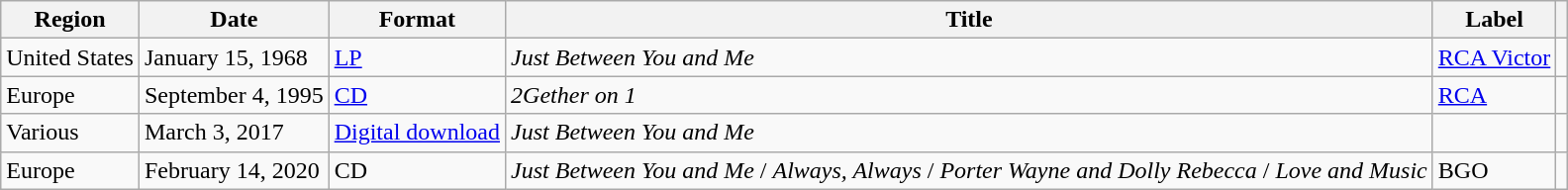<table class="wikitable plainrowheaders">
<tr>
<th scope="col">Region</th>
<th scope="col">Date</th>
<th scope="col">Format</th>
<th scope="col">Title</th>
<th scope="col">Label</th>
<th scope="col"></th>
</tr>
<tr>
<td>United States</td>
<td>January 15, 1968</td>
<td><a href='#'>LP</a></td>
<td><em>Just Between You and Me</em></td>
<td><a href='#'>RCA Victor</a></td>
<td></td>
</tr>
<tr>
<td>Europe</td>
<td>September 4, 1995</td>
<td><a href='#'>CD</a></td>
<td><em>2Gether on 1</em></td>
<td><a href='#'>RCA</a></td>
<td></td>
</tr>
<tr>
<td>Various</td>
<td>March 3, 2017</td>
<td><a href='#'>Digital download</a></td>
<td><em>Just Between You and Me</em></td>
<td></td>
<td></td>
</tr>
<tr>
<td>Europe</td>
<td>February 14, 2020</td>
<td>CD</td>
<td><em>Just Between You and Me</em> / <em>Always, Always</em> / <em>Porter Wayne and Dolly Rebecca</em> / <em>Love and Music</em></td>
<td>BGO</td>
<td></td>
</tr>
</table>
